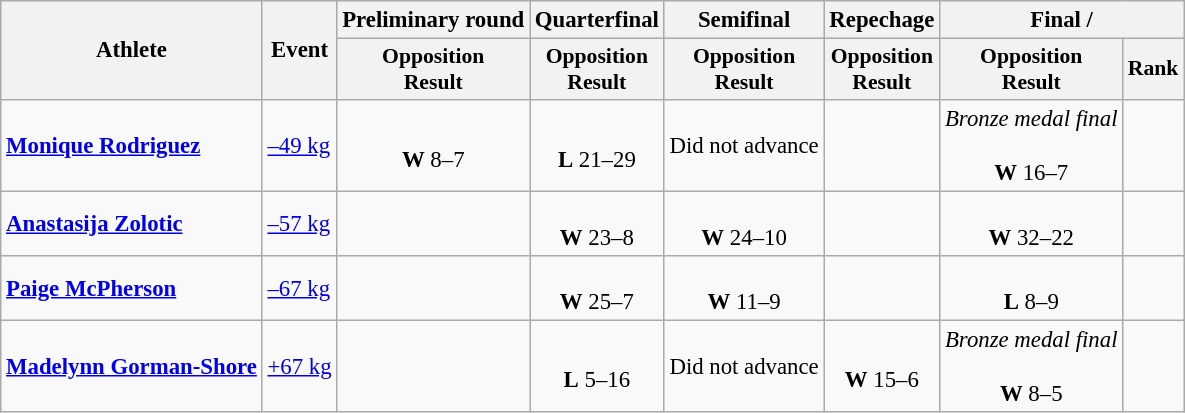<table class=wikitable style=font-size:95%;text-align:center>
<tr>
<th rowspan=2>Athlete</th>
<th rowspan=2>Event</th>
<th>Preliminary round</th>
<th>Quarterfinal</th>
<th>Semifinal</th>
<th>Repechage</th>
<th colspan=2>Final / </th>
</tr>
<tr style=font-size:95%>
<th>Opposition<br>Result</th>
<th>Opposition<br>Result</th>
<th>Opposition<br>Result</th>
<th>Opposition<br>Result</th>
<th>Opposition<br>Result</th>
<th>Rank</th>
</tr>
<tr>
<td align=left><strong><a href='#'>Monique Rodriguez</a></strong></td>
<td align=left><a href='#'>–49 kg</a></td>
<td><br><strong>W</strong> 8–7</td>
<td><br><strong>L</strong> 21–29</td>
<td>Did not advance</td>
<td></td>
<td><em>Bronze medal final</em><br><br><strong>W</strong> 16–7</td>
<td></td>
</tr>
<tr>
<td align=left><strong><a href='#'>Anastasija Zolotic</a></strong></td>
<td align=left><a href='#'>–57 kg</a></td>
<td></td>
<td><br><strong>W</strong> 23–8</td>
<td><br><strong>W</strong> 24–10</td>
<td></td>
<td><br><strong>W</strong> 32–22</td>
<td></td>
</tr>
<tr>
<td align=left><strong><a href='#'>Paige McPherson</a></strong></td>
<td align=left><a href='#'>–67 kg</a></td>
<td></td>
<td><br><strong>W</strong> 25–7</td>
<td><br><strong>W</strong> 11–9</td>
<td></td>
<td><br><strong>L</strong> 8–9</td>
<td></td>
</tr>
<tr>
<td align=left><strong><a href='#'>Madelynn Gorman-Shore</a></strong></td>
<td align=left><a href='#'>+67 kg</a></td>
<td></td>
<td><br><strong>L</strong> 5–16</td>
<td>Did not advance</td>
<td><br><strong>W</strong> 15–6</td>
<td><em>Bronze medal final</em><br><br><strong>W</strong> 8–5</td>
<td></td>
</tr>
</table>
